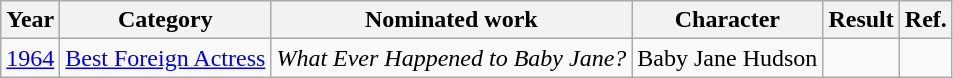<table class="wikitable">
<tr>
<th>Year</th>
<th>Category</th>
<th>Nominated work</th>
<th>Character</th>
<th>Result</th>
<th>Ref.</th>
</tr>
<tr>
<td style="text-align:center;"><a href='#'>1964</a></td>
<td><a href='#'>Best Foreign Actress</a></td>
<td><em>What Ever Happened to Baby Jane?</em></td>
<td>Baby Jane Hudson</td>
<td></td>
</tr>
</table>
